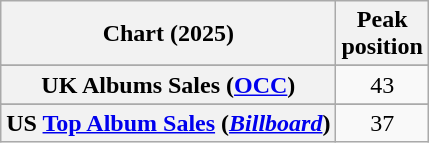<table class="wikitable sortable plainrowheaders" style="text-align:center">
<tr>
<th scope="col">Chart (2025)</th>
<th scope="col">Peak<br>position</th>
</tr>
<tr>
</tr>
<tr>
<th scope="row">UK Albums Sales (<a href='#'>OCC</a>)</th>
<td>43</td>
</tr>
<tr>
</tr>
<tr>
<th scope="row">US <a href='#'>Top Album Sales</a> (<em><a href='#'>Billboard</a></em>)</th>
<td>37</td>
</tr>
</table>
